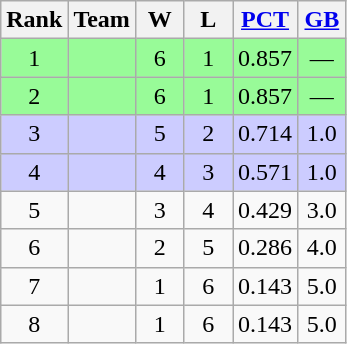<table class="wikitable" style="text-align:center">
<tr>
<th>Rank</th>
<th !width=175px>Team</th>
<th width=25px>W</th>
<th width=25px>L</th>
<th width=35px><a href='#'>PCT</a></th>
<th width=25px><a href='#'>GB</a></th>
</tr>
<tr bgcolor=#98fb98>
<td>1</td>
<td align=left></td>
<td>6</td>
<td>1</td>
<td>0.857</td>
<td>—</td>
</tr>
<tr bgcolor=#98fb98>
<td>2</td>
<td align=left></td>
<td>6</td>
<td>1</td>
<td>0.857</td>
<td>—</td>
</tr>
<tr bgcolor=#CCCCFF>
<td>3</td>
<td align=left></td>
<td>5</td>
<td>2</td>
<td>0.714</td>
<td>1.0</td>
</tr>
<tr bgcolor=#CCCCFF>
<td>4</td>
<td align=left></td>
<td>4</td>
<td>3</td>
<td>0.571</td>
<td>1.0</td>
</tr>
<tr>
<td>5</td>
<td align=left></td>
<td>3</td>
<td>4</td>
<td>0.429</td>
<td>3.0</td>
</tr>
<tr>
<td>6</td>
<td align=left></td>
<td>2</td>
<td>5</td>
<td>0.286</td>
<td>4.0</td>
</tr>
<tr>
<td>7</td>
<td align=left></td>
<td>1</td>
<td>6</td>
<td>0.143</td>
<td>5.0</td>
</tr>
<tr>
<td>8</td>
<td align=left></td>
<td>1</td>
<td>6</td>
<td>0.143</td>
<td>5.0</td>
</tr>
</table>
